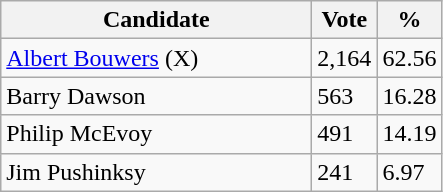<table class="wikitable">
<tr>
<th bgcolor="#DDDDFF" width="200px">Candidate</th>
<th bgcolor="#DDDDFF">Vote</th>
<th bgcolor="#DDDDFF">%</th>
</tr>
<tr>
<td><a href='#'>Albert Bouwers</a> (X)</td>
<td>2,164</td>
<td>62.56</td>
</tr>
<tr>
<td>Barry Dawson</td>
<td>563</td>
<td>16.28</td>
</tr>
<tr>
<td>Philip McEvoy</td>
<td>491</td>
<td>14.19</td>
</tr>
<tr>
<td>Jim Pushinksy</td>
<td>241</td>
<td>6.97</td>
</tr>
</table>
